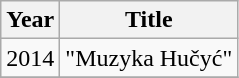<table class="wikitable">
<tr>
<th>Year</th>
<th>Title</th>
</tr>
<tr>
<td align=center>2014</td>
<td>"Muzyka Hučyć"</td>
</tr>
<tr>
</tr>
</table>
